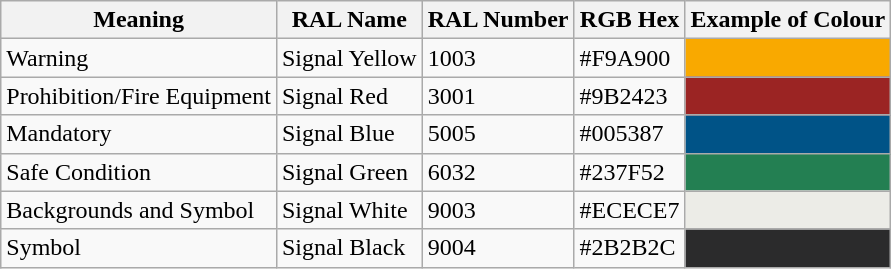<table class="wikitable sortable">
<tr>
<th>Meaning</th>
<th>RAL Name</th>
<th>RAL Number</th>
<th>RGB Hex</th>
<th>Example of Colour</th>
</tr>
<tr>
<td>Warning</td>
<td>Signal Yellow</td>
<td>1003</td>
<td>#F9A900</td>
<td style="background:#F9A900"></td>
</tr>
<tr>
<td>Prohibition/Fire Equipment</td>
<td>Signal Red</td>
<td>3001</td>
<td>#9B2423</td>
<td style="background:#9B2423"></td>
</tr>
<tr>
<td>Mandatory</td>
<td>Signal Blue</td>
<td>5005</td>
<td>#005387</td>
<td style="background:#005387"></td>
</tr>
<tr>
<td>Safe Condition</td>
<td>Signal Green</td>
<td>6032</td>
<td>#237F52</td>
<td style="background:#237F52"></td>
</tr>
<tr>
<td>Backgrounds and Symbol</td>
<td>Signal White</td>
<td>9003</td>
<td>#ECECE7</td>
<td style="background:#ECECE7"></td>
</tr>
<tr>
<td>Symbol</td>
<td>Signal Black</td>
<td>9004</td>
<td>#2B2B2C</td>
<td style="background:#2B2B2C"></td>
</tr>
</table>
